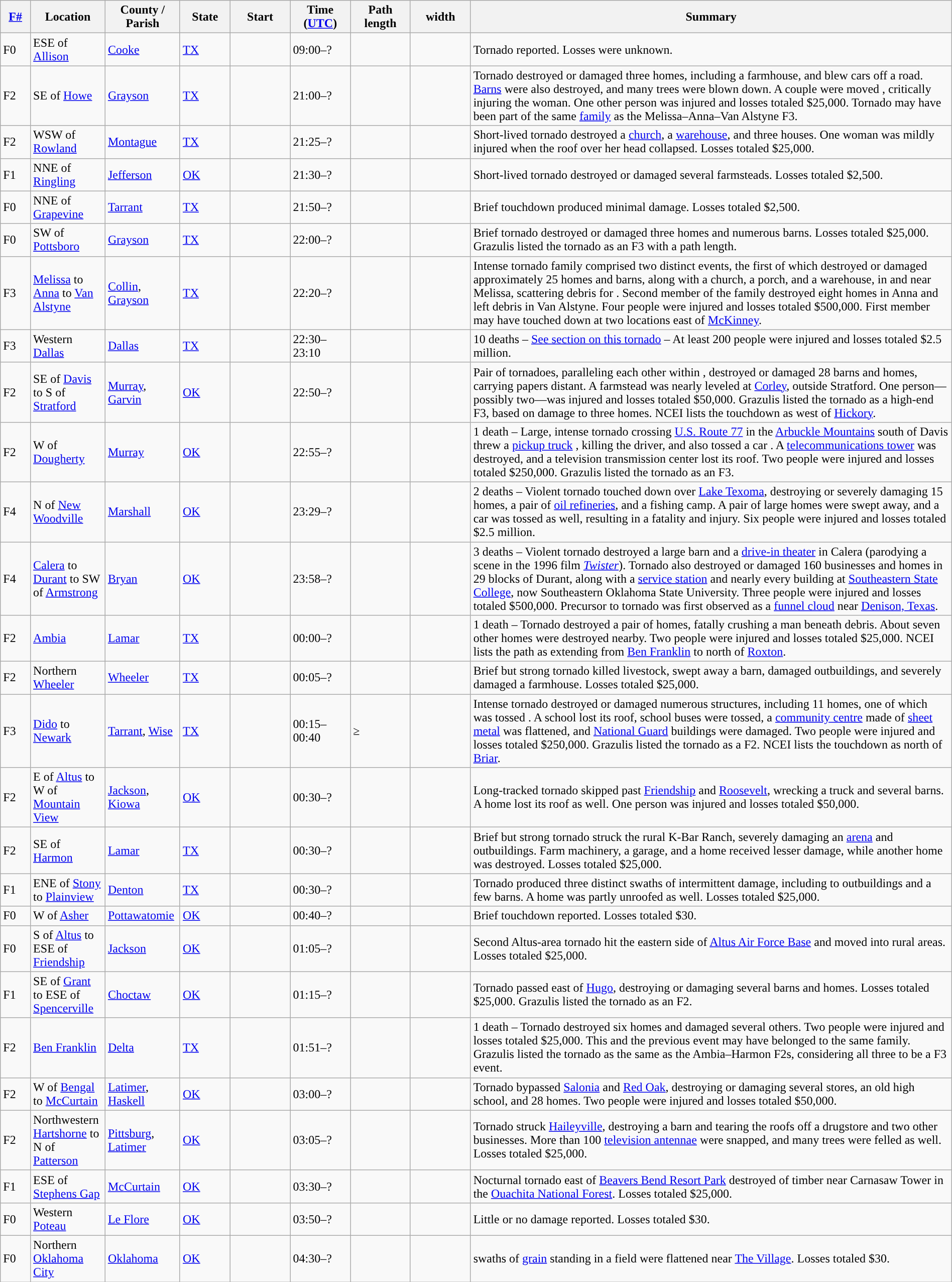<table class="wikitable sortable" style="width:100%;">
<tr>
<th scope="col"  style="width:3%; text-align:center;"><a href='#'>F#</a></th>
<th scope="col"  style="width:7%; text-align:center;" class="unsortable">Location</th>
<th scope="col"  style="width:6%; text-align:center;" class="unsortable">County / Parish</th>
<th scope="col"  style="width:5%; text-align:center;">State</th>
<th scope="col"  style="width:6%; text-align:center;">Start<br></th>
<th scope="col"  style="width:6%; text-align:center;">Time (<a href='#'>UTC</a>)</th>
<th scope="col"  style="width:6%; text-align:center;">Path length</th>
<th scope="col"  style="width:6%; text-align:center;"> width</th>
<th scope="col" class="unsortable" style="width:48%; text-align:center;">Summary</th>
</tr>
<tr>
<td>F0</td>
<td>ESE of <a href='#'>Allison</a></td>
<td><a href='#'>Cooke</a></td>
<td><a href='#'>TX</a></td>
<td></td>
<td>09:00–?</td>
<td></td>
<td></td>
<td>Tornado reported. Losses were unknown.</td>
</tr>
<tr>
<td>F2</td>
<td>SE of <a href='#'>Howe</a></td>
<td><a href='#'>Grayson</a></td>
<td><a href='#'>TX</a></td>
<td></td>
<td>21:00–?</td>
<td></td>
<td></td>
<td>Tornado destroyed or damaged three homes, including a farmhouse, and blew cars off a road. <a href='#'>Barns</a> were also destroyed, and many trees were blown down. A couple were moved , critically injuring the woman. One other person was injured and losses totaled $25,000. Tornado may have been part of the same <a href='#'>family</a> as the Melissa–Anna–Van Alstyne F3.</td>
</tr>
<tr>
<td>F2</td>
<td>WSW of <a href='#'>Rowland</a></td>
<td><a href='#'>Montague</a></td>
<td><a href='#'>TX</a></td>
<td></td>
<td>21:25–?</td>
<td></td>
<td></td>
<td>Short-lived tornado destroyed a <a href='#'>church</a>, a <a href='#'>warehouse</a>, and three houses. One woman was mildly injured when the roof over her head collapsed. Losses totaled $25,000.</td>
</tr>
<tr>
<td>F1</td>
<td>NNE of <a href='#'>Ringling</a></td>
<td><a href='#'>Jefferson</a></td>
<td><a href='#'>OK</a></td>
<td></td>
<td>21:30–?</td>
<td></td>
<td></td>
<td>Short-lived tornado destroyed or damaged several farmsteads. Losses totaled $2,500.</td>
</tr>
<tr>
<td>F0</td>
<td>NNE of <a href='#'>Grapevine</a></td>
<td><a href='#'>Tarrant</a></td>
<td><a href='#'>TX</a></td>
<td></td>
<td>21:50–?</td>
<td></td>
<td></td>
<td>Brief touchdown produced minimal damage. Losses totaled $2,500.</td>
</tr>
<tr>
<td>F0</td>
<td>SW of <a href='#'>Pottsboro</a></td>
<td><a href='#'>Grayson</a></td>
<td><a href='#'>TX</a></td>
<td></td>
<td>22:00–?</td>
<td></td>
<td></td>
<td>Brief tornado destroyed or damaged three homes and numerous barns. Losses totaled $25,000. Grazulis listed the tornado as an F3 with a  path length.</td>
</tr>
<tr>
<td>F3</td>
<td><a href='#'>Melissa</a> to <a href='#'>Anna</a> to <a href='#'>Van Alstyne</a></td>
<td><a href='#'>Collin</a>, <a href='#'>Grayson</a></td>
<td><a href='#'>TX</a></td>
<td></td>
<td>22:20–?</td>
<td></td>
<td></td>
<td>Intense tornado family comprised two distinct events, the first of which destroyed or damaged approximately 25 homes and barns, along with a church, a porch, and a warehouse, in and near Melissa, scattering debris for . Second member of the family destroyed eight homes in Anna and left debris in Van Alstyne. Four people were injured and losses totaled $500,000. First member may have touched down at two locations east of <a href='#'>McKinney</a>.</td>
</tr>
<tr>
<td>F3</td>
<td>Western <a href='#'>Dallas</a></td>
<td><a href='#'>Dallas</a></td>
<td><a href='#'>TX</a></td>
<td></td>
<td>22:30–23:10</td>
<td></td>
<td></td>
<td>10 deaths – <a href='#'>See section on this tornado</a> – At least 200 people were injured and losses totaled $2.5 million.</td>
</tr>
<tr>
<td>F2</td>
<td>SE of <a href='#'>Davis</a> to S of <a href='#'>Stratford</a></td>
<td><a href='#'>Murray</a>, <a href='#'>Garvin</a></td>
<td><a href='#'>OK</a></td>
<td></td>
<td>22:50–?</td>
<td></td>
<td></td>
<td>Pair of tornadoes, paralleling each other within , destroyed or damaged 28 barns and homes, carrying papers  distant. A farmstead was nearly leveled at <a href='#'>Corley</a>,  outside Stratford. One person—possibly two—was injured and losses totaled $50,000. Grazulis listed the tornado as a high-end F3, based on damage to three homes. NCEI lists the touchdown as west of <a href='#'>Hickory</a>.</td>
</tr>
<tr>
<td>F2</td>
<td>W of <a href='#'>Dougherty</a></td>
<td><a href='#'>Murray</a></td>
<td><a href='#'>OK</a></td>
<td></td>
<td>22:55–?</td>
<td></td>
<td></td>
<td>1 death – Large, intense tornado crossing <a href='#'>U.S. Route 77</a> in the <a href='#'>Arbuckle Mountains</a> south of Davis threw a <a href='#'>pickup truck</a> , killing the driver, and also tossed a car . A  <a href='#'>telecommunications tower</a> was destroyed, and a television transmission center lost its roof. Two people were injured and losses totaled $250,000. Grazulis listed the tornado as an F3.</td>
</tr>
<tr>
<td>F4</td>
<td>N of <a href='#'>New Woodville</a></td>
<td><a href='#'>Marshall</a></td>
<td><a href='#'>OK</a></td>
<td></td>
<td>23:29–?</td>
<td></td>
<td></td>
<td>2 deaths – Violent tornado touched down over <a href='#'>Lake Texoma</a>, destroying or severely damaging 15 homes, a pair of <a href='#'>oil refineries</a>, and a fishing camp. A pair of large homes were swept away, and a car was tossed  as well, resulting in a fatality and injury. Six people were injured and losses totaled $2.5 million.</td>
</tr>
<tr>
<td>F4</td>
<td><a href='#'>Calera</a> to <a href='#'>Durant</a> to SW of <a href='#'>Armstrong</a></td>
<td><a href='#'>Bryan</a></td>
<td><a href='#'>OK</a></td>
<td></td>
<td>23:58–?</td>
<td></td>
<td></td>
<td>3 deaths – Violent tornado destroyed a large barn and a <a href='#'>drive-in theater</a> in Calera (parodying a scene in the 1996 film <em><a href='#'>Twister</a></em>). Tornado also destroyed or damaged 160 businesses and homes in 29 blocks of Durant, along with a <a href='#'>service station</a> and nearly every building at <a href='#'>Southeastern State College</a>, now Southeastern Oklahoma State University. Three people were injured and losses totaled $500,000. Precursor to tornado was first observed as a <a href='#'>funnel cloud</a> near <a href='#'>Denison, Texas</a>.</td>
</tr>
<tr>
<td>F2</td>
<td><a href='#'>Ambia</a></td>
<td><a href='#'>Lamar</a></td>
<td><a href='#'>TX</a></td>
<td></td>
<td>00:00–?</td>
<td></td>
<td></td>
<td>1 death – Tornado destroyed a pair of homes, fatally crushing a man beneath debris. About seven other homes were destroyed nearby. Two people were injured and losses totaled $25,000. NCEI lists the path as extending from <a href='#'>Ben Franklin</a> to north of <a href='#'>Roxton</a>.</td>
</tr>
<tr>
<td>F2</td>
<td>Northern <a href='#'>Wheeler</a></td>
<td><a href='#'>Wheeler</a></td>
<td><a href='#'>TX</a></td>
<td></td>
<td>00:05–?</td>
<td></td>
<td></td>
<td>Brief but strong tornado killed livestock, swept away a barn, damaged outbuildings, and severely damaged a farmhouse. Losses totaled $25,000.</td>
</tr>
<tr>
<td>F3</td>
<td><a href='#'>Dido</a> to <a href='#'>Newark</a></td>
<td><a href='#'>Tarrant</a>, <a href='#'>Wise</a></td>
<td><a href='#'>TX</a></td>
<td></td>
<td>00:15–00:40</td>
<td>≥</td>
<td></td>
<td>Intense tornado destroyed or damaged numerous structures, including 11 homes, one of which was tossed . A school lost its roof, school buses were tossed, a <a href='#'>community centre</a> made of <a href='#'>sheet metal</a> was flattened, and <a href='#'>National Guard</a> buildings were damaged. Two people were injured and losses totaled $250,000. Grazulis listed the tornado as a  F2. NCEI lists the touchdown as north of <a href='#'>Briar</a>.</td>
</tr>
<tr>
<td>F2</td>
<td>E of <a href='#'>Altus</a> to W of <a href='#'>Mountain View</a></td>
<td><a href='#'>Jackson</a>, <a href='#'>Kiowa</a></td>
<td><a href='#'>OK</a></td>
<td></td>
<td>00:30–?</td>
<td></td>
<td></td>
<td>Long-tracked tornado skipped past <a href='#'>Friendship</a> and <a href='#'>Roosevelt</a>, wrecking a truck and several barns. A home lost its roof as well. One person was injured and losses totaled $50,000.</td>
</tr>
<tr>
<td>F2</td>
<td>SE of <a href='#'>Harmon</a></td>
<td><a href='#'>Lamar</a></td>
<td><a href='#'>TX</a></td>
<td></td>
<td>00:30–?</td>
<td></td>
<td></td>
<td>Brief but strong tornado struck the rural K-Bar Ranch, severely damaging an <a href='#'>arena</a> and outbuildings. Farm machinery, a garage, and a home received lesser damage, while another home was destroyed. Losses totaled $25,000.</td>
</tr>
<tr>
<td>F1</td>
<td>ENE of <a href='#'>Stony</a> to <a href='#'>Plainview</a></td>
<td><a href='#'>Denton</a></td>
<td><a href='#'>TX</a></td>
<td></td>
<td>00:30–?</td>
<td></td>
<td></td>
<td>Tornado produced three distinct swaths of intermittent damage, including to outbuildings and a few barns. A home was partly unroofed as well. Losses totaled $25,000.</td>
</tr>
<tr>
<td>F0</td>
<td>W of <a href='#'>Asher</a></td>
<td><a href='#'>Pottawatomie</a></td>
<td><a href='#'>OK</a></td>
<td></td>
<td>00:40–?</td>
<td></td>
<td></td>
<td>Brief touchdown reported. Losses totaled $30.</td>
</tr>
<tr>
<td>F0</td>
<td>S of <a href='#'>Altus</a> to ESE of <a href='#'>Friendship</a></td>
<td><a href='#'>Jackson</a></td>
<td><a href='#'>OK</a></td>
<td></td>
<td>01:05–?</td>
<td></td>
<td></td>
<td>Second Altus-area tornado hit the eastern side of <a href='#'>Altus Air Force Base</a> and moved into rural areas. Losses totaled $25,000.</td>
</tr>
<tr>
<td>F1</td>
<td>SE of <a href='#'>Grant</a> to ESE of <a href='#'>Spencerville</a></td>
<td><a href='#'>Choctaw</a></td>
<td><a href='#'>OK</a></td>
<td></td>
<td>01:15–?</td>
<td></td>
<td></td>
<td>Tornado passed east of <a href='#'>Hugo</a>, destroying or damaging several barns and homes. Losses totaled $25,000. Grazulis listed the tornado as an F2.</td>
</tr>
<tr>
<td>F2</td>
<td><a href='#'>Ben Franklin</a></td>
<td><a href='#'>Delta</a></td>
<td><a href='#'>TX</a></td>
<td></td>
<td>01:51–?</td>
<td></td>
<td></td>
<td>1 death – Tornado destroyed six homes and damaged several others. Two people were injured and losses totaled $25,000. This and the previous event may have belonged to the same family. Grazulis listed the tornado as the same as the Ambia–Harmon F2s, considering all three to be a  F3 event.</td>
</tr>
<tr>
<td>F2</td>
<td>W of <a href='#'>Bengal</a> to <a href='#'>McCurtain</a></td>
<td><a href='#'>Latimer</a>, <a href='#'>Haskell</a></td>
<td><a href='#'>OK</a></td>
<td></td>
<td>03:00–?</td>
<td></td>
<td></td>
<td>Tornado bypassed <a href='#'>Salonia</a> and <a href='#'>Red Oak</a>, destroying or damaging several stores, an old high school, and 28 homes. Two people were injured and losses totaled $50,000.</td>
</tr>
<tr>
<td>F2</td>
<td>Northwestern <a href='#'>Hartshorne</a> to N of <a href='#'>Patterson</a></td>
<td><a href='#'>Pittsburg</a>, <a href='#'>Latimer</a></td>
<td><a href='#'>OK</a></td>
<td></td>
<td>03:05–?</td>
<td></td>
<td></td>
<td>Tornado struck <a href='#'>Haileyville</a>, destroying a barn and tearing the roofs off a drugstore and two other businesses. More than 100 <a href='#'>television antennae</a> were snapped, and many trees were felled as well. Losses totaled $25,000.</td>
</tr>
<tr>
<td>F1</td>
<td>ESE of <a href='#'>Stephens Gap</a></td>
<td><a href='#'>McCurtain</a></td>
<td><a href='#'>OK</a></td>
<td></td>
<td>03:30–?</td>
<td></td>
<td></td>
<td>Nocturnal tornado east of <a href='#'>Beavers Bend Resort Park</a> destroyed  of timber near Carnasaw Tower in the <a href='#'>Ouachita National Forest</a>. Losses totaled $25,000.</td>
</tr>
<tr>
<td>F0</td>
<td>Western <a href='#'>Poteau</a></td>
<td><a href='#'>Le Flore</a></td>
<td><a href='#'>OK</a></td>
<td></td>
<td>03:50–?</td>
<td></td>
<td></td>
<td>Little or no damage reported. Losses totaled $30.</td>
</tr>
<tr>
<td>F0</td>
<td>Northern <a href='#'>Oklahoma City</a></td>
<td><a href='#'>Oklahoma</a></td>
<td><a href='#'>OK</a></td>
<td></td>
<td>04:30–?</td>
<td></td>
<td></td>
<td> swaths of <a href='#'>grain</a> standing in a field were flattened near <a href='#'>The Village</a>. Losses totaled $30.</td>
</tr>
</table>
